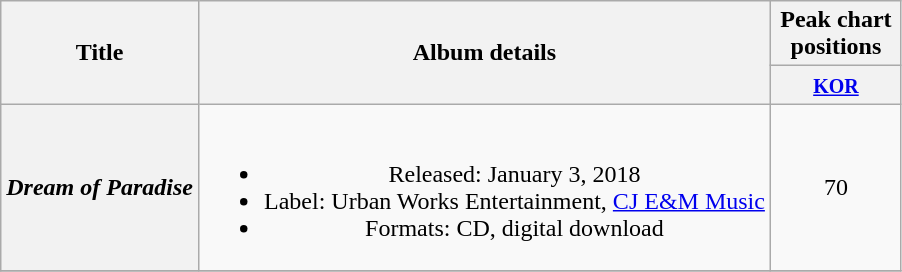<table class="wikitable plainrowheaders" style="text-align:center;">
<tr>
<th scope="col" rowspan="2">Title</th>
<th scope="col" rowspan="2">Album details</th>
<th scope="col" colspan="1" style="width:5em;">Peak chart positions</th>
</tr>
<tr>
<th><small><a href='#'>KOR</a></small><br></th>
</tr>
<tr>
<th scope="row"><em>Dream of Paradise</em></th>
<td><br><ul><li>Released: January 3, 2018</li><li>Label: Urban Works Entertainment, <a href='#'>CJ E&M Music</a></li><li>Formats: CD, digital download</li></ul></td>
<td>70</td>
</tr>
<tr>
</tr>
</table>
